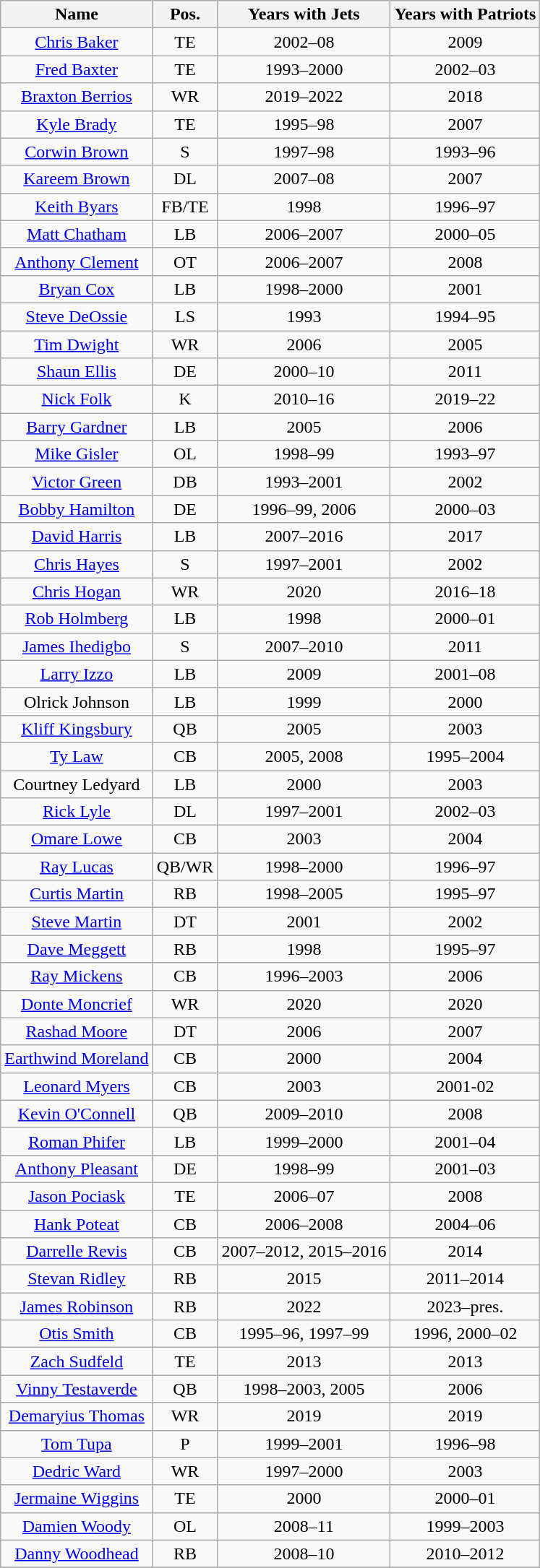<table class="wikitable" style="text-align: center;">
<tr>
<th>Name</th>
<th>Pos.</th>
<th>Years with Jets</th>
<th>Years with Patriots</th>
</tr>
<tr>
<td><a href='#'>Chris Baker</a></td>
<td>TE</td>
<td>2002–08</td>
<td>2009</td>
</tr>
<tr>
<td><a href='#'>Fred Baxter</a></td>
<td>TE</td>
<td>1993–2000</td>
<td>2002–03</td>
</tr>
<tr>
<td><a href='#'>Braxton Berrios</a></td>
<td>WR</td>
<td>2019–2022</td>
<td>2018</td>
</tr>
<tr>
<td><a href='#'>Kyle Brady</a></td>
<td>TE</td>
<td>1995–98</td>
<td>2007</td>
</tr>
<tr>
<td><a href='#'>Corwin Brown</a></td>
<td>S</td>
<td>1997–98</td>
<td>1993–96</td>
</tr>
<tr>
<td><a href='#'>Kareem Brown</a></td>
<td>DL</td>
<td>2007–08</td>
<td>2007</td>
</tr>
<tr>
<td><a href='#'>Keith Byars</a></td>
<td>FB/TE</td>
<td>1998</td>
<td>1996–97</td>
</tr>
<tr>
<td><a href='#'>Matt Chatham</a></td>
<td>LB</td>
<td>2006–2007</td>
<td>2000–05</td>
</tr>
<tr>
<td><a href='#'>Anthony Clement</a></td>
<td>OT</td>
<td>2006–2007</td>
<td>2008</td>
</tr>
<tr>
<td><a href='#'>Bryan Cox</a></td>
<td>LB</td>
<td>1998–2000</td>
<td>2001</td>
</tr>
<tr>
<td><a href='#'>Steve DeOssie</a></td>
<td>LS</td>
<td>1993</td>
<td>1994–95</td>
</tr>
<tr>
<td><a href='#'>Tim Dwight</a></td>
<td>WR</td>
<td>2006</td>
<td>2005</td>
</tr>
<tr>
<td><a href='#'>Shaun Ellis</a></td>
<td>DE</td>
<td>2000–10</td>
<td>2011</td>
</tr>
<tr>
<td><a href='#'>Nick Folk</a></td>
<td>K</td>
<td>2010–16</td>
<td>2019–22</td>
</tr>
<tr>
<td><a href='#'>Barry Gardner</a></td>
<td>LB</td>
<td>2005</td>
<td>2006</td>
</tr>
<tr>
<td><a href='#'>Mike Gisler</a></td>
<td>OL</td>
<td>1998–99</td>
<td>1993–97</td>
</tr>
<tr>
<td><a href='#'>Victor Green</a></td>
<td>DB</td>
<td>1993–2001</td>
<td>2002</td>
</tr>
<tr>
<td><a href='#'>Bobby Hamilton</a></td>
<td>DE</td>
<td>1996–99, 2006</td>
<td>2000–03</td>
</tr>
<tr>
<td><a href='#'>David Harris</a></td>
<td>LB</td>
<td>2007–2016</td>
<td>2017</td>
</tr>
<tr>
<td><a href='#'>Chris Hayes</a></td>
<td>S</td>
<td>1997–2001</td>
<td>2002</td>
</tr>
<tr>
<td><a href='#'>Chris Hogan</a></td>
<td>WR</td>
<td>2020</td>
<td>2016–18</td>
</tr>
<tr>
<td><a href='#'>Rob Holmberg</a></td>
<td>LB</td>
<td>1998</td>
<td>2000–01</td>
</tr>
<tr>
<td><a href='#'>James Ihedigbo</a></td>
<td>S</td>
<td>2007–2010</td>
<td>2011</td>
</tr>
<tr>
<td><a href='#'>Larry Izzo</a></td>
<td>LB</td>
<td>2009</td>
<td>2001–08</td>
</tr>
<tr>
<td>Olrick Johnson</td>
<td>LB</td>
<td>1999</td>
<td>2000</td>
</tr>
<tr>
<td><a href='#'>Kliff Kingsbury</a></td>
<td>QB</td>
<td>2005</td>
<td>2003</td>
</tr>
<tr>
<td><a href='#'>Ty Law</a></td>
<td>CB</td>
<td>2005, 2008</td>
<td>1995–2004</td>
</tr>
<tr>
<td>Courtney Ledyard</td>
<td>LB</td>
<td>2000</td>
<td>2003</td>
</tr>
<tr>
<td><a href='#'>Rick Lyle</a></td>
<td>DL</td>
<td>1997–2001</td>
<td>2002–03</td>
</tr>
<tr>
<td><a href='#'>Omare Lowe</a></td>
<td>CB</td>
<td>2003</td>
<td>2004</td>
</tr>
<tr>
<td><a href='#'>Ray Lucas</a></td>
<td>QB/WR</td>
<td>1998–2000</td>
<td>1996–97</td>
</tr>
<tr>
<td><a href='#'>Curtis Martin</a></td>
<td>RB</td>
<td>1998–2005</td>
<td>1995–97</td>
</tr>
<tr>
<td><a href='#'>Steve Martin</a></td>
<td>DT</td>
<td>2001</td>
<td>2002</td>
</tr>
<tr>
<td><a href='#'>Dave Meggett</a></td>
<td>RB</td>
<td>1998</td>
<td>1995–97</td>
</tr>
<tr>
<td><a href='#'>Ray Mickens</a></td>
<td>CB</td>
<td>1996–2003</td>
<td>2006</td>
</tr>
<tr>
<td><a href='#'>Donte Moncrief</a></td>
<td>WR</td>
<td>2020</td>
<td>2020</td>
</tr>
<tr>
<td><a href='#'>Rashad Moore</a></td>
<td>DT</td>
<td>2006</td>
<td>2007</td>
</tr>
<tr>
<td><a href='#'>Earthwind Moreland</a></td>
<td>CB</td>
<td>2000</td>
<td>2004</td>
</tr>
<tr>
<td><a href='#'>Leonard Myers</a></td>
<td>CB</td>
<td>2003</td>
<td>2001-02</td>
</tr>
<tr>
<td><a href='#'>Kevin O'Connell</a></td>
<td>QB</td>
<td>2009–2010</td>
<td>2008</td>
</tr>
<tr>
<td><a href='#'>Roman Phifer</a></td>
<td>LB</td>
<td>1999–2000</td>
<td>2001–04</td>
</tr>
<tr>
<td><a href='#'>Anthony Pleasant</a></td>
<td>DE</td>
<td>1998–99</td>
<td>2001–03</td>
</tr>
<tr>
<td><a href='#'>Jason Pociask</a></td>
<td>TE</td>
<td>2006–07</td>
<td>2008</td>
</tr>
<tr>
<td><a href='#'>Hank Poteat</a></td>
<td>CB</td>
<td>2006–2008</td>
<td>2004–06</td>
</tr>
<tr>
<td><a href='#'>Darrelle Revis</a></td>
<td>CB</td>
<td>2007–2012, 2015–2016</td>
<td>2014</td>
</tr>
<tr>
<td><a href='#'>Stevan Ridley</a></td>
<td>RB</td>
<td>2015</td>
<td>2011–2014</td>
</tr>
<tr>
<td><a href='#'>James Robinson</a></td>
<td>RB</td>
<td>2022</td>
<td>2023–pres.</td>
</tr>
<tr>
<td><a href='#'>Otis Smith</a></td>
<td>CB</td>
<td>1995–96, 1997–99</td>
<td>1996, 2000–02</td>
</tr>
<tr>
<td><a href='#'>Zach Sudfeld</a></td>
<td>TE</td>
<td>2013</td>
<td>2013</td>
</tr>
<tr>
<td><a href='#'>Vinny Testaverde</a></td>
<td>QB</td>
<td>1998–2003, 2005</td>
<td>2006</td>
</tr>
<tr>
<td><a href='#'>Demaryius Thomas</a></td>
<td>WR</td>
<td>2019</td>
<td>2019</td>
</tr>
<tr>
<td><a href='#'>Tom Tupa</a></td>
<td>P</td>
<td>1999–2001</td>
<td>1996–98</td>
</tr>
<tr>
<td><a href='#'>Dedric Ward</a></td>
<td>WR</td>
<td>1997–2000</td>
<td>2003</td>
</tr>
<tr>
<td><a href='#'>Jermaine Wiggins</a></td>
<td>TE</td>
<td>2000</td>
<td>2000–01</td>
</tr>
<tr>
<td><a href='#'>Damien Woody</a></td>
<td>OL</td>
<td>2008–11</td>
<td>1999–2003</td>
</tr>
<tr>
<td><a href='#'>Danny Woodhead</a></td>
<td>RB</td>
<td>2008–10</td>
<td>2010–2012</td>
</tr>
<tr>
</tr>
</table>
